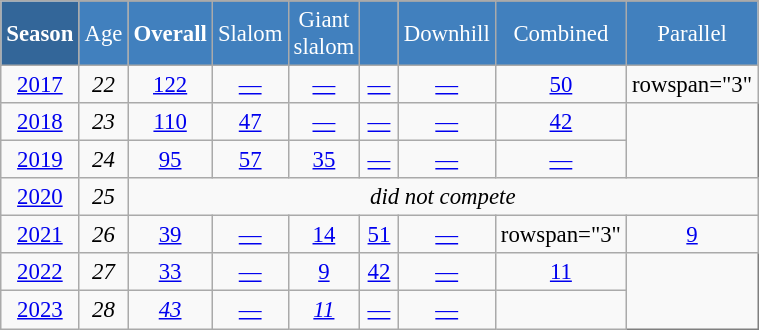<table class="wikitable"  style="font-size:95%; text-align:center; border:gray solid 1px; width:40%;">
<tr style="background:#369; color:white;">
<td rowspan="2" style="width:6%;"><strong>Season</strong></td>
</tr>
<tr style="background:#4180be; color:white;">
<td style="width:3%;">Age</td>
<td style="width:5%;"><strong>Overall</strong></td>
<td style="width:5%;">Slalom</td>
<td style="width:5%;">Giant<br>slalom</td>
<td style="width:5%;"></td>
<td style="width:5%;">Downhill</td>
<td style="width:5%;">Combined</td>
<td style="width:5%;">Parallel</td>
</tr>
<tr>
<td><a href='#'>2017</a></td>
<td><em>22</em></td>
<td><a href='#'>122</a></td>
<td><a href='#'>—</a></td>
<td><a href='#'>—</a></td>
<td><a href='#'>—</a></td>
<td><a href='#'>—</a></td>
<td><a href='#'>50</a></td>
<td>rowspan="3" </td>
</tr>
<tr>
<td><a href='#'>2018</a></td>
<td><em>23</em></td>
<td><a href='#'>110</a></td>
<td><a href='#'>47</a></td>
<td><a href='#'>—</a></td>
<td><a href='#'>—</a></td>
<td><a href='#'>—</a></td>
<td><a href='#'>42</a></td>
</tr>
<tr>
<td><a href='#'>2019</a></td>
<td><em>24</em></td>
<td><a href='#'>95</a></td>
<td><a href='#'>57</a></td>
<td><a href='#'>35</a></td>
<td><a href='#'>—</a></td>
<td><a href='#'>—</a></td>
<td><a href='#'>—</a></td>
</tr>
<tr>
<td><a href='#'>2020</a></td>
<td><em>25</em></td>
<td colspan=7 rowspan=1><em>did not compete</em></td>
</tr>
<tr>
<td><a href='#'>2021</a></td>
<td><em>26</em></td>
<td><a href='#'>39</a></td>
<td><a href='#'>—</a></td>
<td><a href='#'>14</a></td>
<td><a href='#'>51</a></td>
<td><a href='#'>—</a></td>
<td>rowspan="3" </td>
<td><a href='#'>9</a></td>
</tr>
<tr>
<td><a href='#'>2022</a></td>
<td><em>27</em></td>
<td><a href='#'>33</a></td>
<td><a href='#'>—</a></td>
<td><a href='#'>9</a></td>
<td><a href='#'>42</a></td>
<td><a href='#'>—</a></td>
<td><a href='#'>11</a></td>
</tr>
<tr>
<td><a href='#'>2023</a></td>
<td><em>28</em></td>
<td><em><a href='#'>43</a></em></td>
<td><a href='#'>—</a></td>
<td><em><a href='#'>11</a></em></td>
<td><a href='#'>—</a></td>
<td><a href='#'>—</a></td>
<td></td>
</tr>
</table>
